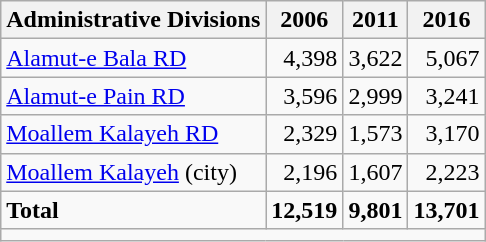<table class="wikitable">
<tr>
<th>Administrative Divisions</th>
<th>2006</th>
<th>2011</th>
<th>2016</th>
</tr>
<tr>
<td><a href='#'>Alamut-e Bala RD</a></td>
<td style="text-align: right;">4,398</td>
<td style="text-align: right;">3,622</td>
<td style="text-align: right;">5,067</td>
</tr>
<tr>
<td><a href='#'>Alamut-e Pain RD</a></td>
<td style="text-align: right;">3,596</td>
<td style="text-align: right;">2,999</td>
<td style="text-align: right;">3,241</td>
</tr>
<tr>
<td><a href='#'>Moallem Kalayeh RD</a></td>
<td style="text-align: right;">2,329</td>
<td style="text-align: right;">1,573</td>
<td style="text-align: right;">3,170</td>
</tr>
<tr>
<td><a href='#'>Moallem Kalayeh</a> (city)</td>
<td style="text-align: right;">2,196</td>
<td style="text-align: right;">1,607</td>
<td style="text-align: right;">2,223</td>
</tr>
<tr>
<td><strong>Total</strong></td>
<td style="text-align: right;"><strong>12,519</strong></td>
<td style="text-align: right;"><strong>9,801</strong></td>
<td style="text-align: right;"><strong>13,701</strong></td>
</tr>
<tr>
<td colspan=4></td>
</tr>
</table>
